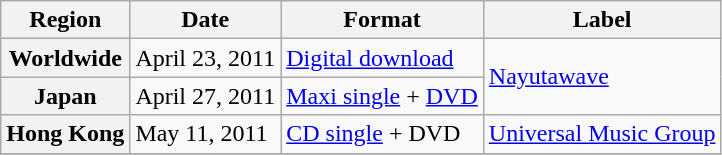<table class="wikitable plainrowheaders">
<tr>
<th>Region</th>
<th>Date</th>
<th>Format</th>
<th>Label</th>
</tr>
<tr>
<th scope="row">Worldwide</th>
<td>April 23, 2011</td>
<td><a href='#'>Digital download</a></td>
<td rowspan="2"><a href='#'>Nayutawave</a></td>
</tr>
<tr>
<th scope="row">Japan</th>
<td>April 27, 2011</td>
<td><a href='#'>Maxi single</a> + <a href='#'>DVD</a></td>
</tr>
<tr>
<th scope="row">Hong Kong</th>
<td>May 11, 2011</td>
<td><a href='#'>CD single</a> + DVD</td>
<td><a href='#'>Universal Music Group</a></td>
</tr>
<tr>
</tr>
</table>
